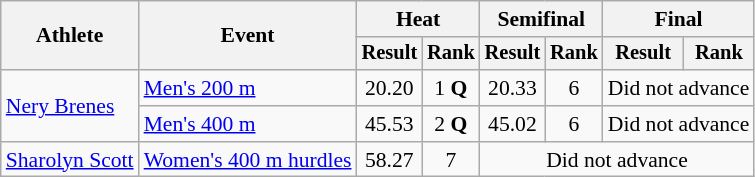<table class="wikitable" style="font-size:90%">
<tr>
<th rowspan="2">Athlete</th>
<th rowspan="2">Event</th>
<th colspan="2">Heat</th>
<th colspan="2">Semifinal</th>
<th colspan="2">Final</th>
</tr>
<tr style="font-size:95%">
<th>Result</th>
<th>Rank</th>
<th>Result</th>
<th>Rank</th>
<th>Result</th>
<th>Rank</th>
</tr>
<tr align=center>
<td align=left rowspan=2><a href='#'>Nery Brenes</a></td>
<td align=left><a href='#'>Men's 200 m</a></td>
<td>20.20</td>
<td>1 <strong>Q</strong></td>
<td>20.33</td>
<td>6</td>
<td colspan=2>Did not advance</td>
</tr>
<tr align=center>
<td align=left><a href='#'>Men's 400 m</a></td>
<td>45.53</td>
<td>2 <strong>Q</strong></td>
<td>45.02</td>
<td>6</td>
<td colspan=2>Did not advance</td>
</tr>
<tr align=center>
<td align=left><a href='#'>Sharolyn Scott</a></td>
<td align=left><a href='#'>Women's 400 m hurdles</a></td>
<td>58.27</td>
<td>7</td>
<td colspan=4>Did not advance</td>
</tr>
</table>
